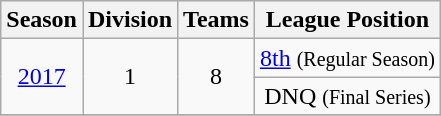<table class="wikitable" style="text-align:center">
<tr bgcolor="#efefef">
<th>Season</th>
<th>Division</th>
<th>Teams</th>
<th>League Position</th>
</tr>
<tr>
<td rowspan=2><a href='#'>2017</a></td>
<td rowspan=2>1</td>
<td rowspan=2>8</td>
<td><a href='#'>8th</a> <small>(Regular Season)</small></td>
</tr>
<tr>
<td>DNQ <small>(Final Series)</small></td>
</tr>
<tr>
</tr>
</table>
